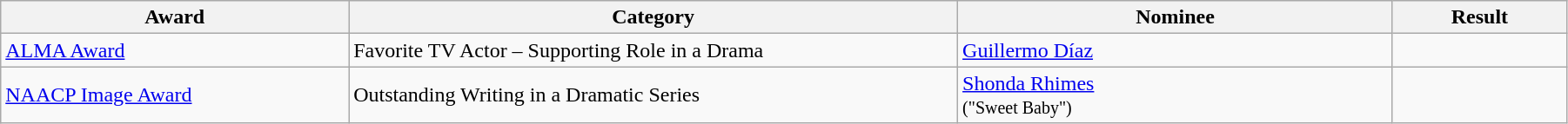<table class="wikitable sortable" style="width:95%;">
<tr>
<th style="width:20%;">Award</th>
<th style="width:35%;">Category</th>
<th style="width:25%;">Nominee</th>
<th style="width:10%;">Result</th>
</tr>
<tr>
<td><a href='#'>ALMA Award</a></td>
<td>Favorite TV Actor – Supporting Role in a Drama</td>
<td><a href='#'>Guillermo Díaz</a></td>
<td></td>
</tr>
<tr>
<td><a href='#'>NAACP Image Award</a></td>
<td>Outstanding Writing in a Dramatic Series</td>
<td><a href='#'>Shonda Rhimes</a><br><small>("Sweet Baby")</small></td>
<td></td>
</tr>
</table>
